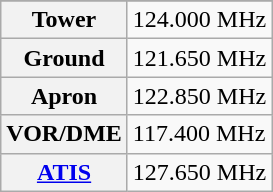<table class="wikitable">
<tr>
</tr>
<tr>
<th>Tower</th>
<td>124.000 MHz</td>
</tr>
<tr>
<th>Ground</th>
<td>121.650 MHz</td>
</tr>
<tr>
<th>Apron</th>
<td>122.850 MHz</td>
</tr>
<tr>
<th>VOR/DME</th>
<td>117.400 MHz</td>
</tr>
<tr>
<th><a href='#'>ATIS</a></th>
<td>127.650 MHz</td>
</tr>
</table>
